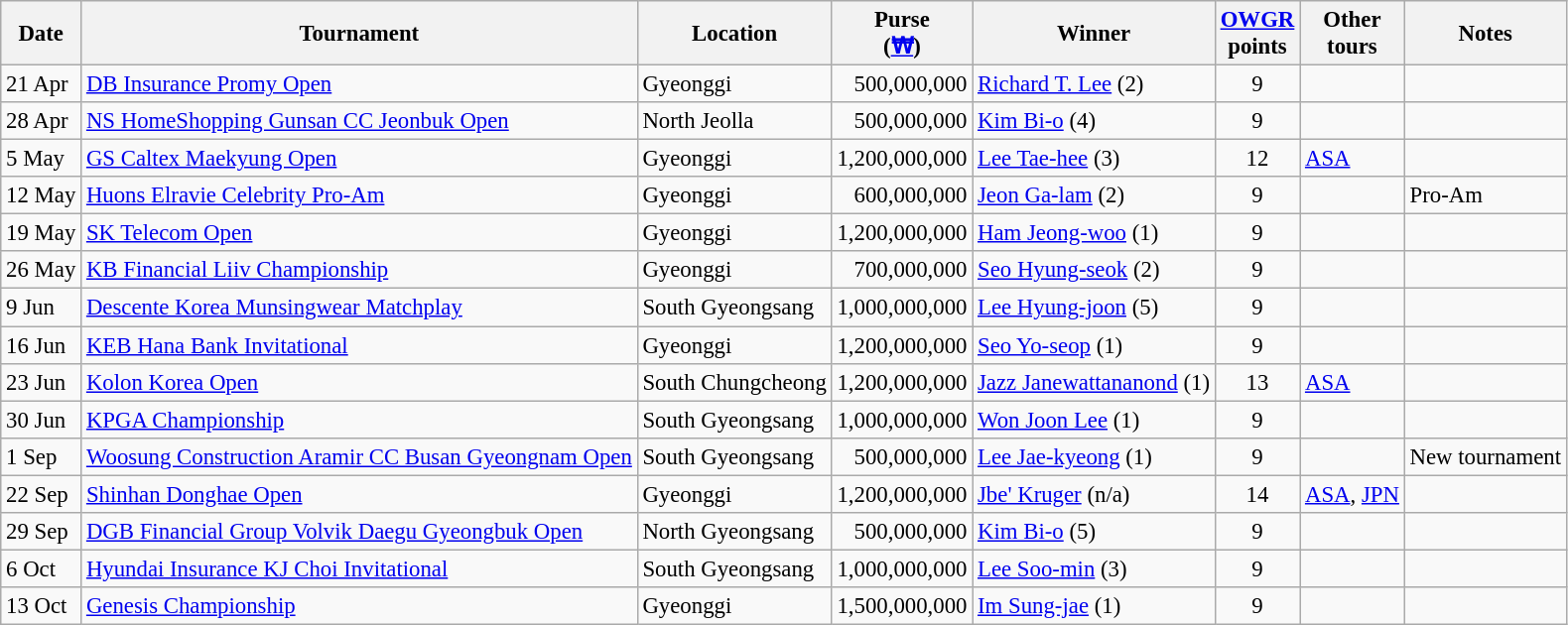<table class="wikitable" style="font-size:95%;">
<tr>
<th>Date</th>
<th>Tournament</th>
<th>Location</th>
<th>Purse<br>(<a href='#'>₩</a>)</th>
<th>Winner</th>
<th><a href='#'>OWGR</a><br>points</th>
<th>Other<br>tours</th>
<th>Notes</th>
</tr>
<tr>
<td>21 Apr</td>
<td><a href='#'>DB Insurance Promy Open</a></td>
<td>Gyeonggi</td>
<td align=right>500,000,000</td>
<td> <a href='#'>Richard T. Lee</a> (2)</td>
<td align=center>9</td>
<td></td>
<td></td>
</tr>
<tr>
<td>28 Apr</td>
<td><a href='#'>NS HomeShopping Gunsan CC Jeonbuk Open</a></td>
<td>North Jeolla</td>
<td align=right>500,000,000</td>
<td> <a href='#'>Kim Bi-o</a> (4)</td>
<td align=center>9</td>
<td></td>
<td></td>
</tr>
<tr>
<td>5 May</td>
<td><a href='#'>GS Caltex Maekyung Open</a></td>
<td>Gyeonggi</td>
<td align=right>1,200,000,000</td>
<td> <a href='#'>Lee Tae-hee</a> (3)</td>
<td align=center>12</td>
<td><a href='#'>ASA</a></td>
<td></td>
</tr>
<tr>
<td>12 May</td>
<td><a href='#'>Huons Elravie Celebrity Pro-Am</a></td>
<td>Gyeonggi</td>
<td align=right>600,000,000</td>
<td> <a href='#'>Jeon Ga-lam</a> (2)</td>
<td align=center>9</td>
<td></td>
<td>Pro-Am</td>
</tr>
<tr>
<td>19 May</td>
<td><a href='#'>SK Telecom Open</a></td>
<td>Gyeonggi</td>
<td align=right>1,200,000,000</td>
<td> <a href='#'>Ham Jeong-woo</a> (1)</td>
<td align=center>9</td>
<td></td>
<td></td>
</tr>
<tr>
<td>26 May</td>
<td><a href='#'>KB Financial Liiv Championship</a></td>
<td>Gyeonggi</td>
<td align=right>700,000,000</td>
<td> <a href='#'>Seo Hyung-seok</a> (2)</td>
<td align=center>9</td>
<td></td>
<td></td>
</tr>
<tr>
<td>9 Jun</td>
<td><a href='#'>Descente Korea Munsingwear Matchplay</a></td>
<td>South Gyeongsang</td>
<td align=right>1,000,000,000</td>
<td> <a href='#'>Lee Hyung-joon</a> (5)</td>
<td align=center>9</td>
<td></td>
<td></td>
</tr>
<tr>
<td>16 Jun</td>
<td><a href='#'>KEB Hana Bank Invitational</a></td>
<td>Gyeonggi</td>
<td align=right>1,200,000,000</td>
<td> <a href='#'>Seo Yo-seop</a> (1)</td>
<td align=center>9</td>
<td></td>
<td></td>
</tr>
<tr>
<td>23 Jun</td>
<td><a href='#'>Kolon Korea Open</a></td>
<td>South Chungcheong</td>
<td align=right>1,200,000,000</td>
<td> <a href='#'>Jazz Janewattananond</a> (1)</td>
<td align=center>13</td>
<td><a href='#'>ASA</a></td>
<td></td>
</tr>
<tr>
<td>30 Jun</td>
<td><a href='#'>KPGA Championship</a></td>
<td>South Gyeongsang</td>
<td align=right>1,000,000,000</td>
<td> <a href='#'>Won Joon Lee</a> (1)</td>
<td align=center>9</td>
<td></td>
<td></td>
</tr>
<tr>
<td>1 Sep</td>
<td><a href='#'>Woosung Construction Aramir CC Busan Gyeongnam Open</a></td>
<td>South Gyeongsang</td>
<td align=right>500,000,000</td>
<td> <a href='#'>Lee Jae-kyeong</a> (1)</td>
<td align=center>9</td>
<td></td>
<td>New tournament</td>
</tr>
<tr>
<td>22 Sep</td>
<td><a href='#'>Shinhan Donghae Open</a></td>
<td>Gyeonggi</td>
<td align=right>1,200,000,000</td>
<td> <a href='#'>Jbe' Kruger</a> (n/a)</td>
<td align=center>14</td>
<td><a href='#'>ASA</a>, <a href='#'>JPN</a></td>
<td></td>
</tr>
<tr>
<td>29 Sep</td>
<td><a href='#'>DGB Financial Group Volvik Daegu Gyeongbuk Open</a></td>
<td>North Gyeongsang</td>
<td align=right>500,000,000</td>
<td> <a href='#'>Kim Bi-o</a> (5)</td>
<td align=center>9</td>
<td></td>
<td></td>
</tr>
<tr>
<td>6 Oct</td>
<td><a href='#'>Hyundai Insurance KJ Choi Invitational</a></td>
<td>South Gyeongsang</td>
<td align=right>1,000,000,000</td>
<td> <a href='#'>Lee Soo-min</a> (3)</td>
<td align=center>9</td>
<td></td>
<td></td>
</tr>
<tr>
<td>13 Oct</td>
<td><a href='#'>Genesis Championship</a></td>
<td>Gyeonggi</td>
<td align=right>1,500,000,000</td>
<td> <a href='#'>Im Sung-jae</a> (1)</td>
<td align=center>9</td>
<td></td>
<td></td>
</tr>
</table>
